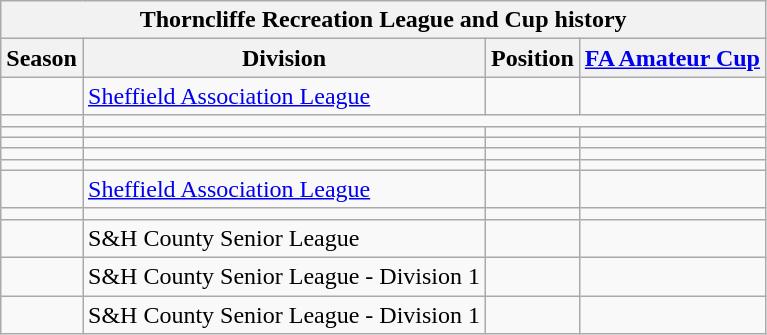<table class="wikitable collapsible " style=font-size:100%>
<tr>
<th colspan="5"><strong>Thorncliffe Recreation League and Cup history</strong></th>
</tr>
<tr>
<th>Season</th>
<th>Division</th>
<th>Position</th>
<th><a href='#'>FA Amateur Cup</a></th>
</tr>
<tr>
<td></td>
<td><a href='#'>Sheffield Association League</a></td>
<td></td>
<td></td>
</tr>
<tr>
<td></td>
</tr>
<tr>
<td></td>
<td></td>
<td></td>
<td></td>
</tr>
<tr>
<td></td>
<td></td>
<td></td>
<td></td>
</tr>
<tr>
<td></td>
<td></td>
<td></td>
<td></td>
</tr>
<tr>
<td></td>
<td></td>
<td></td>
<td></td>
</tr>
<tr>
<td></td>
<td><a href='#'>Sheffield Association League</a></td>
<td></td>
<td></td>
</tr>
<tr>
<td></td>
<td></td>
<td></td>
<td></td>
</tr>
<tr>
<td></td>
<td>S&H County Senior League</td>
<td></td>
<td></td>
</tr>
<tr>
<td></td>
<td>S&H County Senior League - Division 1</td>
<td></td>
<td></td>
</tr>
<tr>
<td></td>
<td>S&H County Senior League - Division 1</td>
<td></td>
<td></td>
</tr>
</table>
